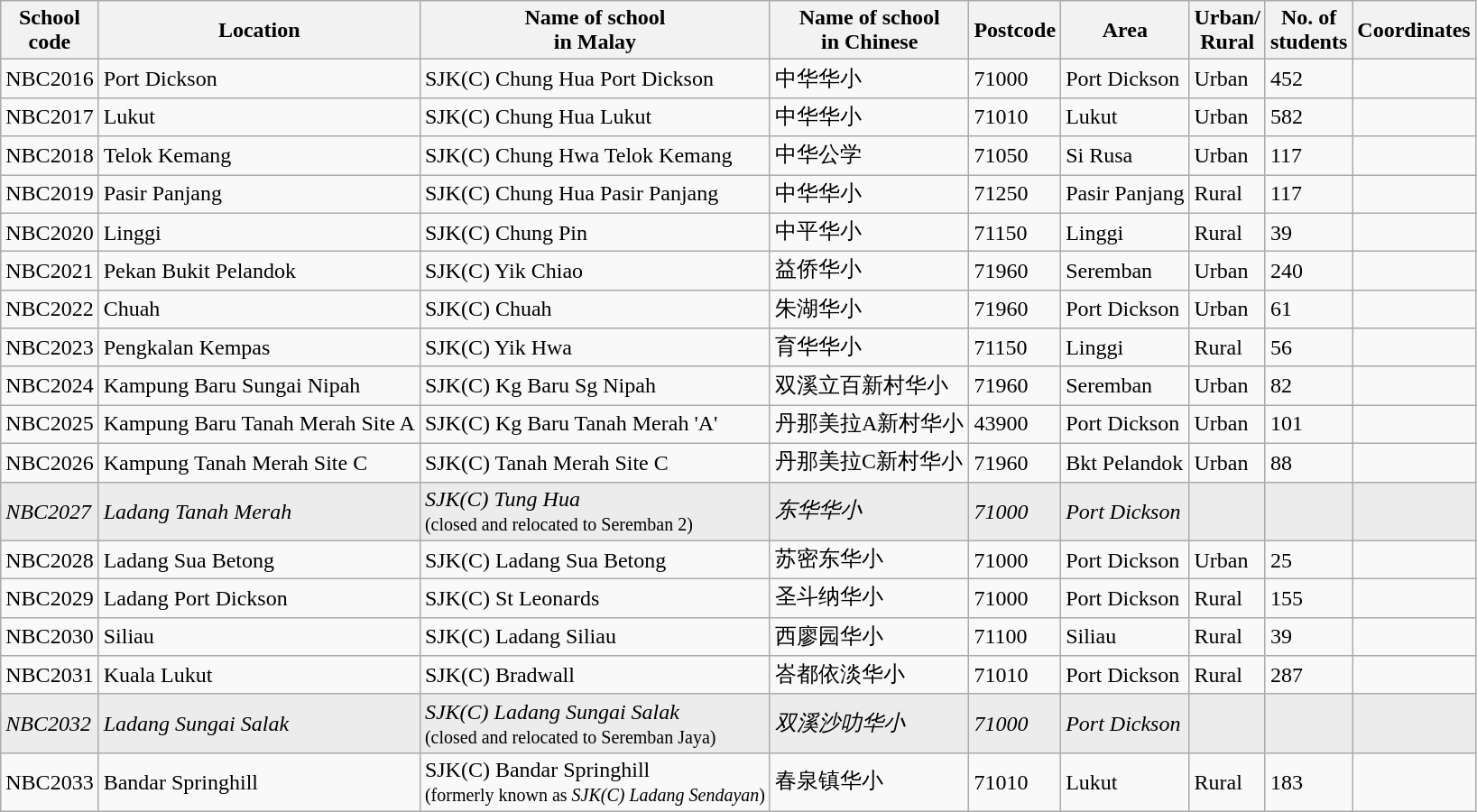<table class="wikitable sortable">
<tr>
<th>School<br>code</th>
<th>Location</th>
<th>Name of school<br>in Malay</th>
<th>Name of school<br>in Chinese</th>
<th>Postcode</th>
<th>Area</th>
<th>Urban/<br>Rural</th>
<th>No. of<br>students</th>
<th>Coordinates</th>
</tr>
<tr>
<td>NBC2016</td>
<td>Port Dickson</td>
<td>SJK(C) Chung Hua Port Dickson</td>
<td>中华华小</td>
<td>71000</td>
<td>Port Dickson</td>
<td>Urban</td>
<td>452</td>
<td></td>
</tr>
<tr>
<td>NBC2017</td>
<td>Lukut</td>
<td>SJK(C) Chung Hua Lukut</td>
<td>中华华小</td>
<td>71010</td>
<td>Lukut</td>
<td>Urban</td>
<td>582</td>
<td></td>
</tr>
<tr>
<td>NBC2018</td>
<td>Telok Kemang</td>
<td>SJK(C) Chung Hwa Telok Kemang</td>
<td>中华公学</td>
<td>71050</td>
<td>Si Rusa</td>
<td>Urban</td>
<td>117</td>
<td></td>
</tr>
<tr>
<td>NBC2019</td>
<td>Pasir Panjang</td>
<td>SJK(C) Chung Hua Pasir Panjang</td>
<td>中华华小</td>
<td>71250</td>
<td>Pasir Panjang</td>
<td>Rural</td>
<td>117</td>
<td></td>
</tr>
<tr>
<td>NBC2020</td>
<td>Linggi</td>
<td>SJK(C) Chung Pin</td>
<td>中平华小</td>
<td>71150</td>
<td>Linggi</td>
<td>Rural</td>
<td>39</td>
<td></td>
</tr>
<tr>
<td>NBC2021</td>
<td>Pekan Bukit Pelandok</td>
<td>SJK(C) Yik Chiao</td>
<td>益侨华小</td>
<td>71960</td>
<td>Seremban</td>
<td>Urban</td>
<td>240</td>
<td></td>
</tr>
<tr>
<td>NBC2022</td>
<td>Chuah</td>
<td>SJK(C) Chuah</td>
<td>朱湖华小</td>
<td>71960</td>
<td>Port Dickson</td>
<td>Urban</td>
<td>61</td>
<td></td>
</tr>
<tr>
<td>NBC2023</td>
<td>Pengkalan Kempas</td>
<td>SJK(C) Yik Hwa</td>
<td>育华华小</td>
<td>71150</td>
<td>Linggi</td>
<td>Rural</td>
<td>56</td>
<td></td>
</tr>
<tr>
<td>NBC2024</td>
<td>Kampung Baru Sungai Nipah</td>
<td>SJK(C) Kg Baru Sg Nipah</td>
<td>双溪立百新村华小</td>
<td>71960</td>
<td>Seremban</td>
<td>Urban</td>
<td>82</td>
<td></td>
</tr>
<tr>
<td>NBC2025</td>
<td>Kampung Baru Tanah Merah Site A</td>
<td>SJK(C) Kg Baru Tanah Merah 'A'</td>
<td>丹那美拉A新村华小</td>
<td>43900</td>
<td>Port Dickson</td>
<td>Urban</td>
<td>101</td>
<td></td>
</tr>
<tr>
<td>NBC2026</td>
<td>Kampung Tanah Merah Site C</td>
<td>SJK(C) Tanah Merah Site C</td>
<td>丹那美拉C新村华小</td>
<td>71960</td>
<td>Bkt Pelandok</td>
<td>Urban</td>
<td>88</td>
<td></td>
</tr>
<tr bgcolor="#ECECEC">
<td><em>NBC2027</em></td>
<td><em>Ladang Tanah Merah</em></td>
<td><em>SJK(C) Tung Hua</em><br><small>(closed and relocated to Seremban 2)</small></td>
<td><em>东华华小</em></td>
<td><em>71000</em></td>
<td><em>Port Dickson</em></td>
<td></td>
<td></td>
<td></td>
</tr>
<tr>
<td>NBC2028</td>
<td>Ladang Sua Betong</td>
<td>SJK(C) Ladang Sua Betong</td>
<td>苏密东华小</td>
<td>71000</td>
<td>Port Dickson</td>
<td>Urban</td>
<td>25</td>
<td></td>
</tr>
<tr>
<td>NBC2029</td>
<td>Ladang Port Dickson</td>
<td>SJK(C) St Leonards</td>
<td>圣斗纳华小</td>
<td>71000</td>
<td>Port Dickson</td>
<td>Rural</td>
<td>155</td>
<td></td>
</tr>
<tr>
<td>NBC2030</td>
<td>Siliau</td>
<td>SJK(C) Ladang Siliau</td>
<td>西廖园华小</td>
<td>71100</td>
<td>Siliau</td>
<td>Rural</td>
<td>39</td>
<td></td>
</tr>
<tr>
<td>NBC2031</td>
<td>Kuala Lukut</td>
<td>SJK(C) Bradwall</td>
<td>峇都依淡华小</td>
<td>71010</td>
<td>Port Dickson</td>
<td>Rural</td>
<td>287</td>
<td></td>
</tr>
<tr bgcolor="#ECECEC">
<td><em>NBC2032</em></td>
<td><em>Ladang Sungai Salak</em></td>
<td><em>SJK(C) Ladang Sungai Salak</em><br><small>(closed and relocated to Seremban Jaya)</small></td>
<td><em>双溪沙叻华小</em></td>
<td><em>71000</em></td>
<td><em>Port Dickson</em></td>
<td></td>
<td></td>
<td></td>
</tr>
<tr>
<td>NBC2033</td>
<td>Bandar Springhill</td>
<td>SJK(C) Bandar Springhill<br><small>(formerly known as <em>SJK(C) Ladang Sendayan</em>)</small></td>
<td>春泉镇华小</td>
<td>71010</td>
<td>Lukut</td>
<td>Rural</td>
<td>183</td>
<td></td>
</tr>
</table>
